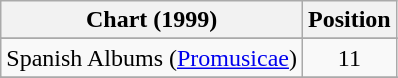<table class="wikitable">
<tr>
<th>Chart (1999)</th>
<th>Position</th>
</tr>
<tr>
</tr>
<tr>
</tr>
<tr>
</tr>
<tr>
<td>Spanish Albums (<a href='#'>Promusicae</a>)</td>
<td align="center">11</td>
</tr>
<tr>
</tr>
<tr>
</tr>
</table>
